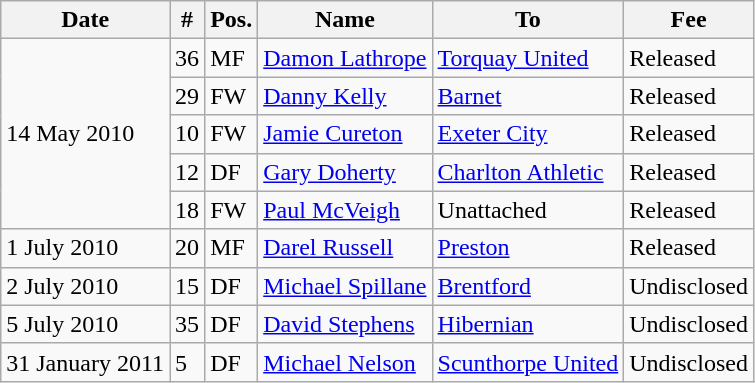<table class="wikitable">
<tr>
<th>Date</th>
<th>#</th>
<th>Pos.</th>
<th>Name</th>
<th>To</th>
<th>Fee</th>
</tr>
<tr>
<td rowspan="5">14 May 2010</td>
<td>36</td>
<td>MF</td>
<td><a href='#'>Damon Lathrope</a></td>
<td><a href='#'>Torquay United</a></td>
<td>Released</td>
</tr>
<tr>
<td>29</td>
<td>FW</td>
<td><a href='#'>Danny Kelly</a></td>
<td><a href='#'>Barnet</a></td>
<td>Released</td>
</tr>
<tr>
<td>10</td>
<td>FW</td>
<td><a href='#'>Jamie Cureton</a></td>
<td><a href='#'>Exeter City</a></td>
<td>Released</td>
</tr>
<tr>
<td>12</td>
<td>DF</td>
<td><a href='#'>Gary Doherty</a></td>
<td><a href='#'>Charlton Athletic</a></td>
<td>Released</td>
</tr>
<tr>
<td>18</td>
<td>FW</td>
<td><a href='#'>Paul McVeigh</a></td>
<td>Unattached</td>
<td>Released</td>
</tr>
<tr>
<td>1 July 2010</td>
<td>20</td>
<td>MF</td>
<td><a href='#'>Darel Russell</a></td>
<td><a href='#'>Preston</a></td>
<td>Released</td>
</tr>
<tr>
<td>2 July 2010</td>
<td>15</td>
<td>DF</td>
<td><a href='#'>Michael Spillane</a></td>
<td><a href='#'>Brentford</a></td>
<td>Undisclosed</td>
</tr>
<tr>
<td>5 July 2010</td>
<td>35</td>
<td>DF</td>
<td><a href='#'>David Stephens</a></td>
<td><a href='#'>Hibernian</a></td>
<td>Undisclosed</td>
</tr>
<tr>
<td>31 January 2011</td>
<td>5</td>
<td>DF</td>
<td><a href='#'>Michael Nelson</a></td>
<td><a href='#'>Scunthorpe United</a></td>
<td>Undisclosed</td>
</tr>
</table>
